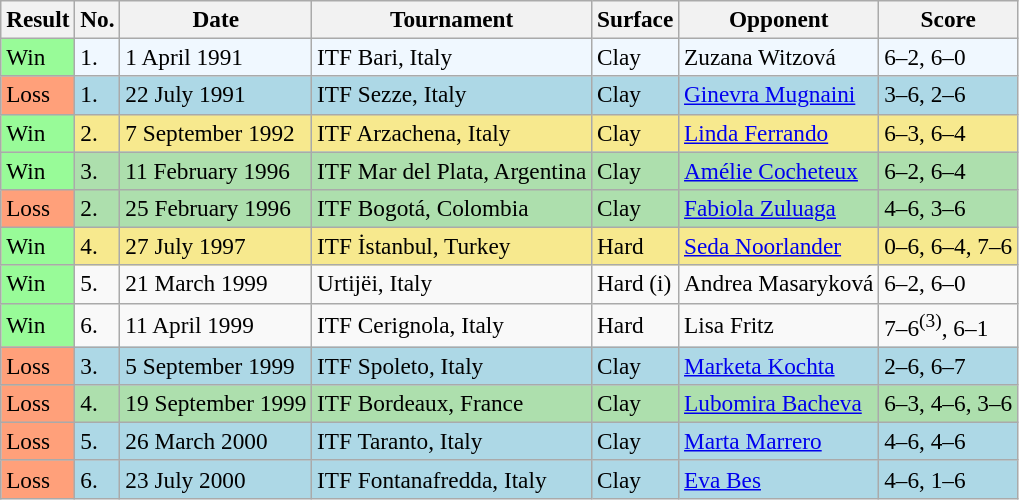<table class="wikitable" style="font-size:97%">
<tr>
<th>Result</th>
<th>No.</th>
<th>Date</th>
<th>Tournament</th>
<th>Surface</th>
<th>Opponent</th>
<th>Score</th>
</tr>
<tr bgcolor=f0f8ff>
<td style="background:#98fb98;">Win</td>
<td>1.</td>
<td>1 April 1991</td>
<td>ITF Bari, Italy</td>
<td>Clay</td>
<td> Zuzana Witzová</td>
<td>6–2, 6–0</td>
</tr>
<tr style="background:lightblue;">
<td style="background:#ffa07a;">Loss</td>
<td>1.</td>
<td>22 July 1991</td>
<td>ITF Sezze, Italy</td>
<td>Clay</td>
<td> <a href='#'>Ginevra Mugnaini</a></td>
<td>3–6, 2–6</td>
</tr>
<tr bgcolor="#F7E98E">
<td style="background:#98fb98;">Win</td>
<td>2.</td>
<td>7 September 1992</td>
<td>ITF Arzachena, Italy</td>
<td>Clay</td>
<td> <a href='#'>Linda Ferrando</a></td>
<td>6–3, 6–4</td>
</tr>
<tr style="background:#addfad;">
<td style="background:#98fb98;">Win</td>
<td>3.</td>
<td>11 February 1996</td>
<td>ITF Mar del Plata, Argentina</td>
<td>Clay</td>
<td> <a href='#'>Amélie Cocheteux</a></td>
<td>6–2, 6–4</td>
</tr>
<tr style="background:#addfad;">
<td style="background:#ffa07a;">Loss</td>
<td>2.</td>
<td>25 February 1996</td>
<td>ITF Bogotá, Colombia</td>
<td>Clay</td>
<td> <a href='#'>Fabiola Zuluaga</a></td>
<td>4–6, 3–6</td>
</tr>
<tr style="background:#f7e98e;">
<td style="background:#98fb98;">Win</td>
<td>4.</td>
<td>27 July 1997</td>
<td>ITF İstanbul, Turkey</td>
<td>Hard</td>
<td> <a href='#'>Seda Noorlander</a></td>
<td>0–6, 6–4, 7–6</td>
</tr>
<tr>
<td style="background:#98fb98;">Win</td>
<td>5.</td>
<td>21 March 1999</td>
<td>Urtijëi, Italy</td>
<td>Hard (i)</td>
<td> Andrea Masaryková</td>
<td>6–2, 6–0</td>
</tr>
<tr>
<td style="background:#98fb98;">Win</td>
<td>6.</td>
<td>11 April 1999</td>
<td>ITF Cerignola, Italy</td>
<td>Hard</td>
<td> Lisa Fritz</td>
<td>7–6<sup>(3)</sup>, 6–1</td>
</tr>
<tr style="background:lightblue;">
<td style="background:#ffa07a;">Loss</td>
<td>3.</td>
<td>5 September 1999</td>
<td>ITF Spoleto, Italy</td>
<td>Clay</td>
<td> <a href='#'>Marketa Kochta</a></td>
<td>2–6, 6–7</td>
</tr>
<tr bgcolor="#addfad">
<td style="background:#ffa07a;">Loss</td>
<td>4.</td>
<td>19 September 1999</td>
<td>ITF Bordeaux, France</td>
<td>Clay</td>
<td> <a href='#'>Lubomira Bacheva</a></td>
<td>6–3, 4–6, 3–6</td>
</tr>
<tr style="background:lightblue;">
<td style="background:#ffa07a;">Loss</td>
<td>5.</td>
<td>26 March 2000</td>
<td>ITF Taranto, Italy</td>
<td>Clay</td>
<td> <a href='#'>Marta Marrero</a></td>
<td>4–6, 4–6</td>
</tr>
<tr style="background:lightblue;">
<td style="background:#ffa07a;">Loss</td>
<td>6.</td>
<td>23 July 2000</td>
<td>ITF Fontanafredda, Italy</td>
<td>Clay</td>
<td> <a href='#'>Eva Bes</a></td>
<td>4–6, 1–6</td>
</tr>
</table>
